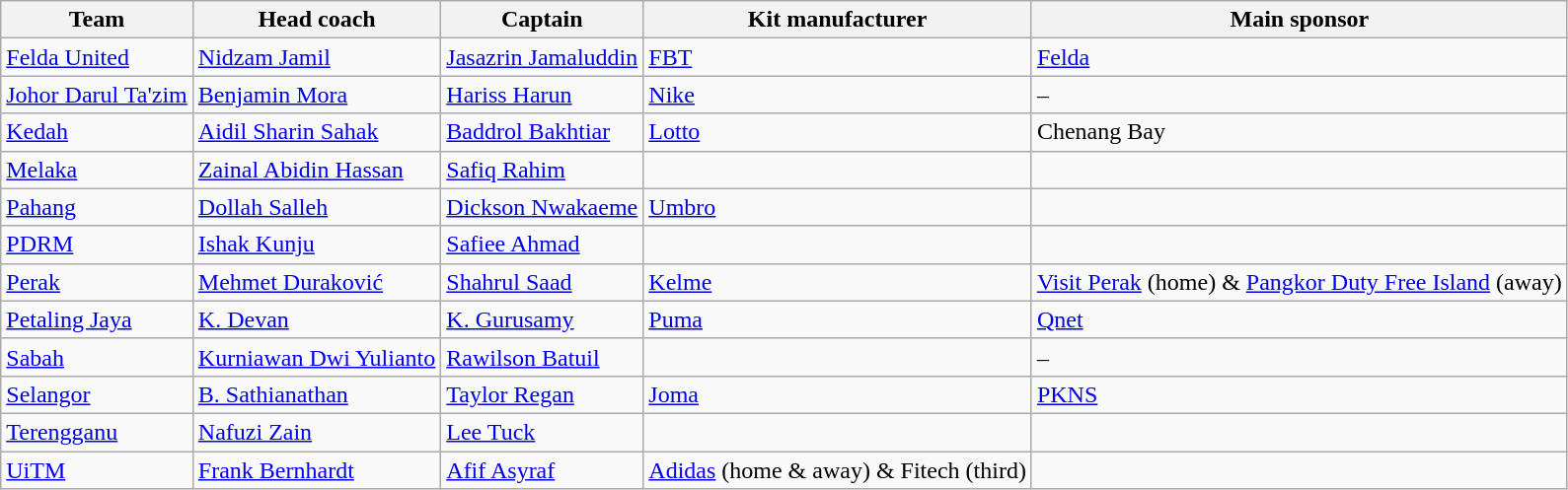<table class="wikitable sortable" style="text-align:left;">
<tr>
<th>Team</th>
<th>Head coach</th>
<th>Captain</th>
<th>Kit manufacturer</th>
<th>Main sponsor</th>
</tr>
<tr>
<td><a href='#'>Felda United</a></td>
<td> <a href='#'>Nidzam Jamil</a></td>
<td> <a href='#'>Jasazrin Jamaluddin</a></td>
<td><a href='#'>FBT</a></td>
<td><a href='#'>Felda</a></td>
</tr>
<tr>
<td><a href='#'>Johor Darul Ta'zim</a></td>
<td> <a href='#'>Benjamin Mora</a></td>
<td> <a href='#'>Hariss Harun</a></td>
<td><a href='#'>Nike</a></td>
<td>–</td>
</tr>
<tr>
<td><a href='#'>Kedah</a></td>
<td> <a href='#'>Aidil Sharin Sahak</a></td>
<td> <a href='#'>Baddrol Bakhtiar</a></td>
<td><a href='#'>Lotto</a></td>
<td>Chenang Bay</td>
</tr>
<tr>
<td><a href='#'>Melaka</a></td>
<td> <a href='#'>Zainal Abidin Hassan</a></td>
<td> <a href='#'>Safiq Rahim</a></td>
<td></td>
<td></td>
</tr>
<tr>
<td><a href='#'>Pahang</a></td>
<td> <a href='#'>Dollah Salleh</a></td>
<td> <a href='#'>Dickson Nwakaeme</a></td>
<td><a href='#'>Umbro</a></td>
<td></td>
</tr>
<tr>
<td><a href='#'>PDRM</a></td>
<td> <a href='#'>Ishak Kunju</a></td>
<td> <a href='#'>Safiee Ahmad</a></td>
<td></td>
<td></td>
</tr>
<tr>
<td><a href='#'>Perak</a></td>
<td> <a href='#'>Mehmet Duraković</a></td>
<td> <a href='#'>Shahrul Saad</a></td>
<td><a href='#'>Kelme</a></td>
<td><a href='#'>Visit Perak</a> (home) &  <a href='#'>Pangkor Duty Free Island</a> (away)</td>
</tr>
<tr>
<td><a href='#'>Petaling Jaya</a></td>
<td> <a href='#'>K. Devan</a></td>
<td> <a href='#'>K. Gurusamy</a></td>
<td><a href='#'>Puma</a></td>
<td><a href='#'>Qnet</a></td>
</tr>
<tr>
<td><a href='#'>Sabah</a></td>
<td> <a href='#'>Kurniawan Dwi Yulianto</a></td>
<td> <a href='#'>Rawilson Batuil</a></td>
<td></td>
<td>–</td>
</tr>
<tr>
<td><a href='#'>Selangor</a></td>
<td> <a href='#'>B. Sathianathan</a></td>
<td> <a href='#'>Taylor Regan</a></td>
<td><a href='#'>Joma</a></td>
<td><a href='#'>PKNS</a></td>
</tr>
<tr>
<td><a href='#'>Terengganu</a></td>
<td> <a href='#'>Nafuzi Zain</a></td>
<td> <a href='#'>Lee Tuck</a></td>
<td></td>
<td></td>
</tr>
<tr>
<td><a href='#'>UiTM</a></td>
<td> <a href='#'>Frank Bernhardt</a></td>
<td> <a href='#'>Afif Asyraf</a></td>
<td><a href='#'>Adidas</a> (home & away) & Fitech (third)</td>
<td></td>
</tr>
</table>
